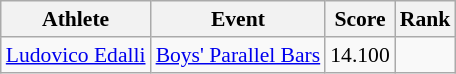<table class="wikitable" border="1" style="font-size:90%">
<tr>
<th>Athlete</th>
<th>Event</th>
<th>Score</th>
<th>Rank</th>
</tr>
<tr>
<td rowspan=1><a href='#'>Ludovico Edalli</a></td>
<td><a href='#'>Boys' Parallel Bars</a></td>
<td align=center>14.100</td>
<td align=center></td>
</tr>
</table>
